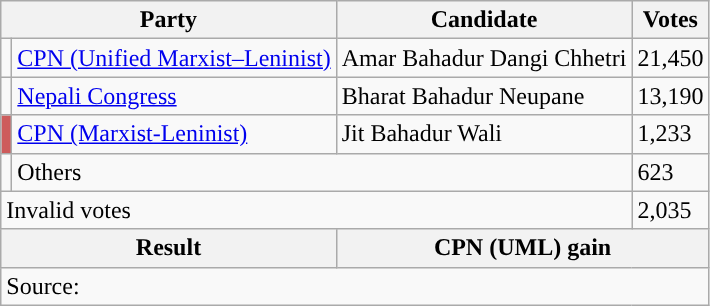<table class="wikitable">
<tr>
<th colspan="2">Party</th>
<th>Candidate</th>
<th>Votes</th>
</tr>
<tr>
<td style="background-color:"></td>
<td><a href='#'>CPN (Unified Marxist–Leninist)</a></td>
<td>Amar Bahadur Dangi Chhetri</td>
<td>21,450</td>
</tr>
<tr>
<td style="background-color:"></td>
<td><a href='#'>Nepali Congress</a></td>
<td>Bharat Bahadur Neupane</td>
<td>13,190</td>
</tr>
<tr>
<td style="background-color:indianred"></td>
<td><a href='#'>CPN (Marxist-Leninist)</a></td>
<td>Jit Bahadur Wali</td>
<td>1,233</td>
</tr>
<tr>
<td></td>
<td colspan="2">Others</td>
<td>623</td>
</tr>
<tr>
<td colspan="3">Invalid votes</td>
<td>2,035</td>
</tr>
<tr>
<th colspan="2">Result</th>
<th colspan="2">CPN (UML) gain</th>
</tr>
<tr>
<td colspan="4">Source: </td>
</tr>
</table>
